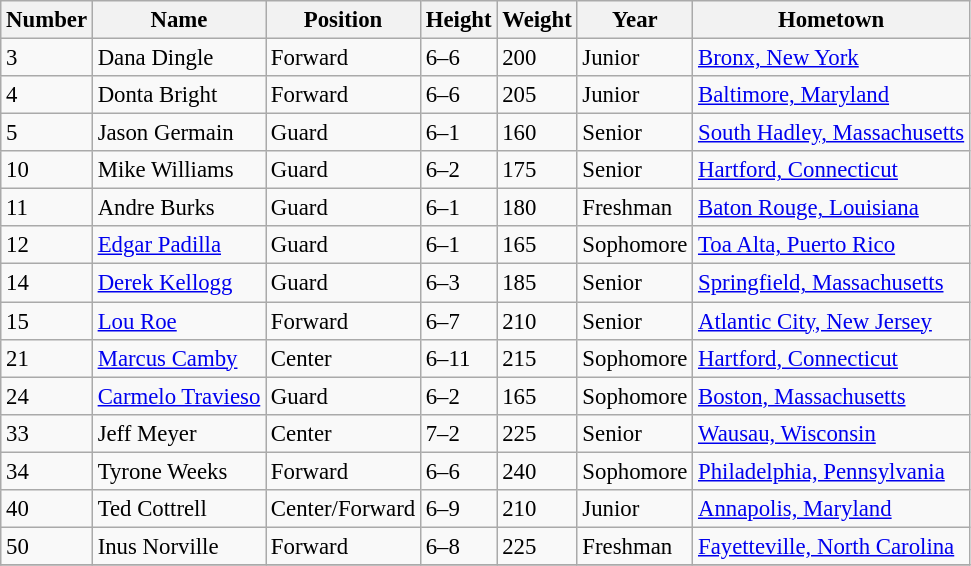<table class="wikitable" style="font-size: 95%;">
<tr>
<th>Number</th>
<th>Name</th>
<th>Position</th>
<th>Height</th>
<th>Weight</th>
<th>Year</th>
<th>Hometown</th>
</tr>
<tr>
<td>3</td>
<td>Dana Dingle</td>
<td>Forward</td>
<td>6–6</td>
<td>200</td>
<td>Junior</td>
<td><a href='#'>Bronx, New York</a></td>
</tr>
<tr>
<td>4</td>
<td>Donta Bright</td>
<td>Forward</td>
<td>6–6</td>
<td>205</td>
<td>Junior</td>
<td><a href='#'>Baltimore, Maryland</a></td>
</tr>
<tr>
<td>5</td>
<td>Jason Germain</td>
<td>Guard</td>
<td>6–1</td>
<td>160</td>
<td>Senior</td>
<td><a href='#'>South Hadley, Massachusetts</a></td>
</tr>
<tr>
<td>10</td>
<td>Mike Williams</td>
<td>Guard</td>
<td>6–2</td>
<td>175</td>
<td>Senior</td>
<td><a href='#'>Hartford, Connecticut</a></td>
</tr>
<tr>
<td>11</td>
<td>Andre Burks</td>
<td>Guard</td>
<td>6–1</td>
<td>180</td>
<td>Freshman</td>
<td><a href='#'>Baton Rouge, Louisiana</a></td>
</tr>
<tr>
<td>12</td>
<td><a href='#'>Edgar Padilla</a></td>
<td>Guard</td>
<td>6–1</td>
<td>165</td>
<td>Sophomore</td>
<td><a href='#'>Toa Alta, Puerto Rico</a></td>
</tr>
<tr>
<td>14</td>
<td><a href='#'>Derek Kellogg</a></td>
<td>Guard</td>
<td>6–3</td>
<td>185</td>
<td>Senior</td>
<td><a href='#'>Springfield, Massachusetts</a></td>
</tr>
<tr>
<td>15</td>
<td><a href='#'>Lou Roe</a></td>
<td>Forward</td>
<td>6–7</td>
<td>210</td>
<td>Senior</td>
<td><a href='#'>Atlantic City, New Jersey</a></td>
</tr>
<tr>
<td>21</td>
<td><a href='#'>Marcus Camby</a></td>
<td>Center</td>
<td>6–11</td>
<td>215</td>
<td>Sophomore</td>
<td><a href='#'>Hartford, Connecticut</a></td>
</tr>
<tr>
<td>24</td>
<td><a href='#'>Carmelo Travieso</a></td>
<td>Guard</td>
<td>6–2</td>
<td>165</td>
<td>Sophomore</td>
<td><a href='#'>Boston, Massachusetts</a></td>
</tr>
<tr>
<td>33</td>
<td>Jeff Meyer</td>
<td>Center</td>
<td>7–2</td>
<td>225</td>
<td>Senior</td>
<td><a href='#'>Wausau, Wisconsin</a></td>
</tr>
<tr>
<td>34</td>
<td>Tyrone Weeks</td>
<td>Forward</td>
<td>6–6</td>
<td>240</td>
<td>Sophomore</td>
<td><a href='#'>Philadelphia, Pennsylvania</a></td>
</tr>
<tr>
<td>40</td>
<td>Ted Cottrell</td>
<td>Center/Forward</td>
<td>6–9</td>
<td>210</td>
<td>Junior</td>
<td><a href='#'>Annapolis, Maryland</a></td>
</tr>
<tr>
<td>50</td>
<td>Inus Norville</td>
<td>Forward</td>
<td>6–8</td>
<td>225</td>
<td>Freshman</td>
<td><a href='#'>Fayetteville, North Carolina</a></td>
</tr>
<tr>
</tr>
</table>
